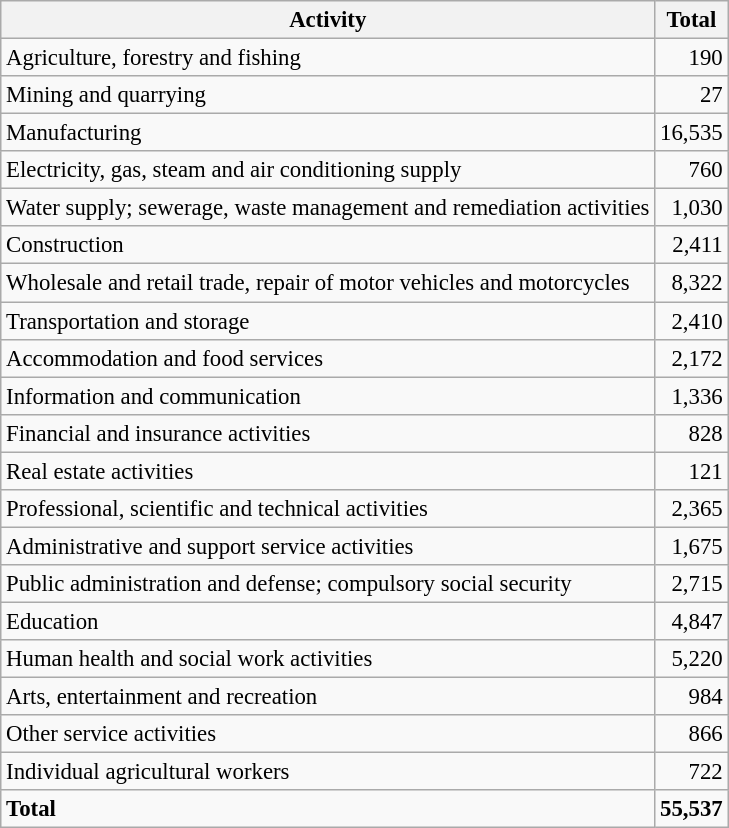<table class="wikitable sortable" style="font-size:95%;">
<tr>
<th>Activity</th>
<th>Total</th>
</tr>
<tr>
<td>Agriculture, forestry and fishing</td>
<td align="right">190</td>
</tr>
<tr>
<td>Mining and quarrying</td>
<td align="right">27</td>
</tr>
<tr>
<td>Manufacturing</td>
<td align="right">16,535</td>
</tr>
<tr>
<td>Electricity, gas, steam and air conditioning supply</td>
<td align="right">760</td>
</tr>
<tr>
<td>Water supply; sewerage, waste management and remediation activities</td>
<td align="right">1,030</td>
</tr>
<tr>
<td>Construction</td>
<td align="right">2,411</td>
</tr>
<tr>
<td>Wholesale and retail trade, repair of motor vehicles and motorcycles</td>
<td align="right">8,322</td>
</tr>
<tr>
<td>Transportation and storage</td>
<td align="right">2,410</td>
</tr>
<tr>
<td>Accommodation and food services</td>
<td align="right">2,172</td>
</tr>
<tr>
<td>Information and communication</td>
<td align="right">1,336</td>
</tr>
<tr>
<td>Financial and insurance activities</td>
<td align="right">828</td>
</tr>
<tr>
<td>Real estate activities</td>
<td align="right">121</td>
</tr>
<tr>
<td>Professional, scientific and technical activities</td>
<td align="right">2,365</td>
</tr>
<tr>
<td>Administrative and support service activities</td>
<td align="right">1,675</td>
</tr>
<tr>
<td>Public administration and defense; compulsory social security</td>
<td align="right">2,715</td>
</tr>
<tr>
<td>Education</td>
<td align="right">4,847</td>
</tr>
<tr>
<td>Human health and social work activities</td>
<td align="right">5,220</td>
</tr>
<tr>
<td>Arts, entertainment and recreation</td>
<td align="right">984</td>
</tr>
<tr>
<td>Other service activities</td>
<td align="right">866</td>
</tr>
<tr>
<td>Individual agricultural workers</td>
<td align="right">722</td>
</tr>
<tr class="sortbottom">
<td><strong>Total</strong></td>
<td align="right"><strong>55,537</strong></td>
</tr>
</table>
